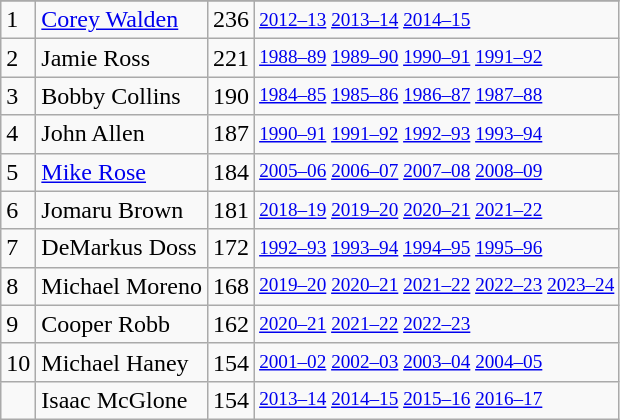<table class="wikitable">
<tr>
</tr>
<tr>
<td>1</td>
<td><a href='#'>Corey Walden</a></td>
<td>236</td>
<td style="font-size:80%;"><a href='#'>2012–13</a> <a href='#'>2013–14</a> <a href='#'>2014–15</a></td>
</tr>
<tr>
<td>2</td>
<td>Jamie Ross</td>
<td>221</td>
<td style="font-size:80%;"><a href='#'>1988–89</a> <a href='#'>1989–90</a> <a href='#'>1990–91</a> <a href='#'>1991–92</a></td>
</tr>
<tr>
<td>3</td>
<td>Bobby Collins</td>
<td>190</td>
<td style="font-size:80%;"><a href='#'>1984–85</a> <a href='#'>1985–86</a> <a href='#'>1986–87</a> <a href='#'>1987–88</a></td>
</tr>
<tr>
<td>4</td>
<td>John Allen</td>
<td>187</td>
<td style="font-size:80%;"><a href='#'>1990–91</a> <a href='#'>1991–92</a> <a href='#'>1992–93</a> <a href='#'>1993–94</a></td>
</tr>
<tr>
<td>5</td>
<td><a href='#'>Mike Rose</a></td>
<td>184</td>
<td style="font-size:80%;"><a href='#'>2005–06</a> <a href='#'>2006–07</a> <a href='#'>2007–08</a> <a href='#'>2008–09</a></td>
</tr>
<tr>
<td>6</td>
<td>Jomaru Brown</td>
<td>181</td>
<td style="font-size:80%;"><a href='#'>2018–19</a> <a href='#'>2019–20</a> <a href='#'>2020–21</a> <a href='#'>2021–22</a></td>
</tr>
<tr>
<td>7</td>
<td>DeMarkus Doss</td>
<td>172</td>
<td style="font-size:80%;"><a href='#'>1992–93</a> <a href='#'>1993–94</a> <a href='#'>1994–95</a> <a href='#'>1995–96</a></td>
</tr>
<tr>
<td>8</td>
<td>Michael Moreno</td>
<td>168</td>
<td style="font-size:80%;"><a href='#'>2019–20</a> <a href='#'>2020–21</a> <a href='#'>2021–22</a> <a href='#'>2022–23</a> <a href='#'>2023–24</a></td>
</tr>
<tr>
<td>9</td>
<td>Cooper Robb</td>
<td>162</td>
<td style="font-size:80%;"><a href='#'>2020–21</a> <a href='#'>2021–22</a> <a href='#'>2022–23</a></td>
</tr>
<tr>
<td>10</td>
<td>Michael Haney</td>
<td>154</td>
<td style="font-size:80%;"><a href='#'>2001–02</a> <a href='#'>2002–03</a> <a href='#'>2003–04</a> <a href='#'>2004–05</a></td>
</tr>
<tr>
<td></td>
<td>Isaac McGlone</td>
<td>154</td>
<td style="font-size:80%;"><a href='#'>2013–14</a> <a href='#'>2014–15</a> <a href='#'>2015–16</a> <a href='#'>2016–17</a></td>
</tr>
</table>
